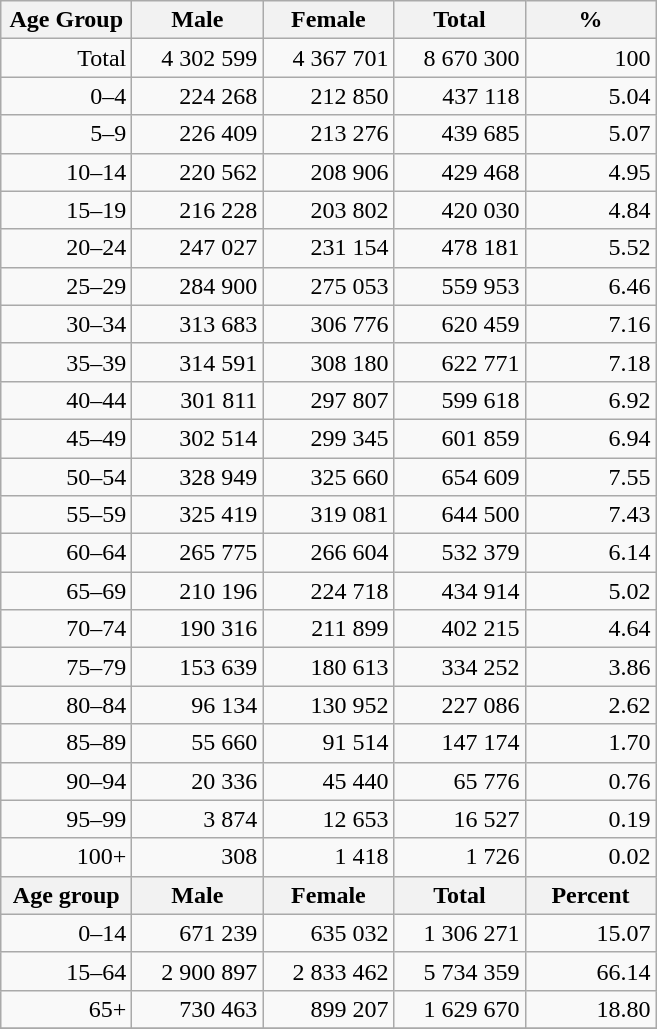<table class="wikitable">
<tr>
<th width="80pt">Age Group</th>
<th width="80pt">Male</th>
<th width="80pt">Female</th>
<th width="80pt">Total</th>
<th width="80pt">%</th>
</tr>
<tr>
<td align="right">Total</td>
<td align="right">4 302 599</td>
<td align="right">4 367 701</td>
<td align="right">8 670 300</td>
<td align="right">100</td>
</tr>
<tr>
<td align="right">0–4</td>
<td align="right">224 268</td>
<td align="right">212 850</td>
<td align="right">437 118</td>
<td align="right">5.04</td>
</tr>
<tr>
<td align="right">5–9</td>
<td align="right">226 409</td>
<td align="right">213 276</td>
<td align="right">439 685</td>
<td align="right">5.07</td>
</tr>
<tr>
<td align="right">10–14</td>
<td align="right">220 562</td>
<td align="right">208 906</td>
<td align="right">429 468</td>
<td align="right">4.95</td>
</tr>
<tr>
<td align="right">15–19</td>
<td align="right">216 228</td>
<td align="right">203 802</td>
<td align="right">420 030</td>
<td align="right">4.84</td>
</tr>
<tr>
<td align="right">20–24</td>
<td align="right">247 027</td>
<td align="right">231 154</td>
<td align="right">478 181</td>
<td align="right">5.52</td>
</tr>
<tr>
<td align="right">25–29</td>
<td align="right">284 900</td>
<td align="right">275 053</td>
<td align="right">559 953</td>
<td align="right">6.46</td>
</tr>
<tr>
<td align="right">30–34</td>
<td align="right">313 683</td>
<td align="right">306 776</td>
<td align="right">620 459</td>
<td align="right">7.16</td>
</tr>
<tr>
<td align="right">35–39</td>
<td align="right">314 591</td>
<td align="right">308 180</td>
<td align="right">622 771</td>
<td align="right">7.18</td>
</tr>
<tr>
<td align="right">40–44</td>
<td align="right">301 811</td>
<td align="right">297 807</td>
<td align="right">599 618</td>
<td align="right">6.92</td>
</tr>
<tr>
<td align="right">45–49</td>
<td align="right">302 514</td>
<td align="right">299 345</td>
<td align="right">601 859</td>
<td align="right">6.94</td>
</tr>
<tr>
<td align="right">50–54</td>
<td align="right">328 949</td>
<td align="right">325 660</td>
<td align="right">654 609</td>
<td align="right">7.55</td>
</tr>
<tr>
<td align="right">55–59</td>
<td align="right">325 419</td>
<td align="right">319 081</td>
<td align="right">644 500</td>
<td align="right">7.43</td>
</tr>
<tr>
<td align="right">60–64</td>
<td align="right">265 775</td>
<td align="right">266 604</td>
<td align="right">532 379</td>
<td align="right">6.14</td>
</tr>
<tr>
<td align="right">65–69</td>
<td align="right">210 196</td>
<td align="right">224 718</td>
<td align="right">434 914</td>
<td align="right">5.02</td>
</tr>
<tr>
<td align="right">70–74</td>
<td align="right">190 316</td>
<td align="right">211 899</td>
<td align="right">402 215</td>
<td align="right">4.64</td>
</tr>
<tr>
<td align="right">75–79</td>
<td align="right">153 639</td>
<td align="right">180 613</td>
<td align="right">334 252</td>
<td align="right">3.86</td>
</tr>
<tr>
<td align="right">80–84</td>
<td align="right">96 134</td>
<td align="right">130 952</td>
<td align="right">227 086</td>
<td align="right">2.62</td>
</tr>
<tr>
<td align="right">85–89</td>
<td align="right">55 660</td>
<td align="right">91 514</td>
<td align="right">147 174</td>
<td align="right">1.70</td>
</tr>
<tr>
<td align="right">90–94</td>
<td align="right">20 336</td>
<td align="right">45 440</td>
<td align="right">65 776</td>
<td align="right">0.76</td>
</tr>
<tr>
<td align="right">95–99</td>
<td align="right">3 874</td>
<td align="right">12 653</td>
<td align="right">16 527</td>
<td align="right">0.19</td>
</tr>
<tr>
<td align="right">100+</td>
<td align="right">308</td>
<td align="right">1 418</td>
<td align="right">1 726</td>
<td align="right">0.02</td>
</tr>
<tr>
<th width="50">Age group</th>
<th width="80pt">Male</th>
<th width="80">Female</th>
<th width="80">Total</th>
<th width="50">Percent</th>
</tr>
<tr>
<td align="right">0–14</td>
<td align="right">671 239</td>
<td align="right">635 032</td>
<td align="right">1 306 271</td>
<td align="right">15.07</td>
</tr>
<tr>
<td align="right">15–64</td>
<td align="right">2 900 897</td>
<td align="right">2 833 462</td>
<td align="right">5 734 359</td>
<td align="right">66.14</td>
</tr>
<tr>
<td align="right">65+</td>
<td align="right">730 463</td>
<td align="right">899 207</td>
<td align="right">1 629 670</td>
<td align="right">18.80</td>
</tr>
<tr>
</tr>
</table>
